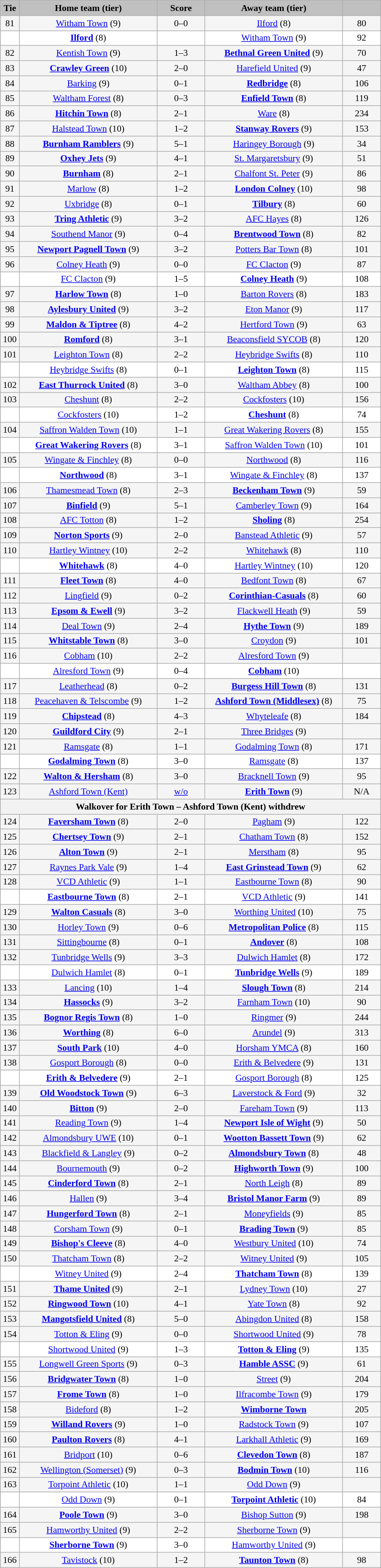<table class="wikitable" style="width: 600px; background:WhiteSmoke; text-align:center; font-size:90%">
<tr>
<td scope="col" style="width:  5.00%; background:silver;"><strong>Tie</strong></td>
<td scope="col" style="width: 36.25%; background:silver;"><strong>Home team (tier)</strong></td>
<td scope="col" style="width: 12.50%; background:silver;"><strong>Score</strong></td>
<td scope="col" style="width: 36.25%; background:silver;"><strong>Away team (tier)</strong></td>
<td scope="col" style="width: 10.00%; background:silver;"><strong></strong></td>
</tr>
<tr>
<td>81</td>
<td><a href='#'>Witham Town</a> (9)</td>
<td>0–0</td>
<td><a href='#'>Ilford</a> (8)</td>
<td>80</td>
</tr>
<tr style="background:white;">
<td><em></em></td>
<td><strong><a href='#'>Ilford</a></strong> (8)</td>
<td></td>
<td><a href='#'>Witham Town</a> (9)</td>
<td>92</td>
</tr>
<tr>
<td>82</td>
<td><a href='#'>Kentish Town</a> (9)</td>
<td>1–3</td>
<td><strong><a href='#'>Bethnal Green United</a></strong> (9)</td>
<td>70</td>
</tr>
<tr>
<td>83</td>
<td><strong><a href='#'>Crawley Green</a></strong> (10)</td>
<td>2–0</td>
<td><a href='#'>Harefield United</a> (9)</td>
<td>47</td>
</tr>
<tr>
<td>84</td>
<td><a href='#'>Barking</a> (9)</td>
<td>0–1</td>
<td><strong><a href='#'>Redbridge</a></strong> (8)</td>
<td>106</td>
</tr>
<tr>
<td>85</td>
<td><a href='#'>Waltham Forest</a> (8)</td>
<td>0–3</td>
<td><strong><a href='#'>Enfield Town</a></strong> (8)</td>
<td>119</td>
</tr>
<tr>
<td>86</td>
<td><strong><a href='#'>Hitchin Town</a></strong> (8)</td>
<td>2–1</td>
<td><a href='#'>Ware</a> (8)</td>
<td>234</td>
</tr>
<tr>
<td>87</td>
<td><a href='#'>Halstead Town</a> (10)</td>
<td>1–2</td>
<td><strong><a href='#'>Stanway Rovers</a></strong> (9)</td>
<td>153</td>
</tr>
<tr>
<td>88</td>
<td><strong><a href='#'>Burnham Ramblers</a></strong> (9)</td>
<td>5–1</td>
<td><a href='#'>Haringey Borough</a> (9)</td>
<td>34</td>
</tr>
<tr>
<td>89</td>
<td><strong><a href='#'>Oxhey Jets</a></strong> (9)</td>
<td>4–1</td>
<td><a href='#'>St. Margaretsbury</a> (9)</td>
<td>51</td>
</tr>
<tr>
<td>90</td>
<td><strong><a href='#'>Burnham</a></strong> (8)</td>
<td>2–1</td>
<td><a href='#'>Chalfont St. Peter</a> (9)</td>
<td>86</td>
</tr>
<tr>
<td>91</td>
<td><a href='#'>Marlow</a> (8)</td>
<td>1–2</td>
<td><strong><a href='#'>London Colney</a></strong> (10)</td>
<td>98</td>
</tr>
<tr>
<td>92</td>
<td><a href='#'>Uxbridge</a> (8)</td>
<td>0–1</td>
<td><strong><a href='#'>Tilbury</a></strong> (8)</td>
<td>60</td>
</tr>
<tr>
<td>93</td>
<td><strong><a href='#'>Tring Athletic</a></strong> (9)</td>
<td>3–2</td>
<td><a href='#'>AFC Hayes</a> (8)</td>
<td>126</td>
</tr>
<tr>
<td>94</td>
<td><a href='#'>Southend Manor</a> (9)</td>
<td>0–4</td>
<td><strong><a href='#'>Brentwood Town</a></strong> (8)</td>
<td>82</td>
</tr>
<tr>
<td>95</td>
<td><strong><a href='#'>Newport Pagnell Town</a></strong> (9)</td>
<td>3–2</td>
<td><a href='#'>Potters Bar Town</a> (8)</td>
<td>101</td>
</tr>
<tr>
<td>96</td>
<td><a href='#'>Colney Heath</a> (9)</td>
<td>0–0</td>
<td><a href='#'>FC Clacton</a> (9)</td>
<td>87</td>
</tr>
<tr style="background:white;">
<td><em></em></td>
<td><a href='#'>FC Clacton</a> (9)</td>
<td>1–5</td>
<td><strong><a href='#'>Colney Heath</a></strong> (9)</td>
<td>108</td>
</tr>
<tr>
<td>97</td>
<td><strong><a href='#'>Harlow Town</a></strong> (8)</td>
<td>1–0</td>
<td><a href='#'>Barton Rovers</a> (8)</td>
<td>183</td>
</tr>
<tr>
<td>98</td>
<td><strong><a href='#'>Aylesbury United</a></strong> (9)</td>
<td>3–2</td>
<td><a href='#'>Eton Manor</a> (9)</td>
<td>117</td>
</tr>
<tr>
<td>99</td>
<td><strong><a href='#'>Maldon & Tiptree</a></strong> (8)</td>
<td>4–2</td>
<td><a href='#'>Hertford Town</a> (9)</td>
<td>63</td>
</tr>
<tr>
<td>100</td>
<td><strong><a href='#'>Romford</a></strong> (8)</td>
<td>3–1</td>
<td><a href='#'>Beaconsfield SYCOB</a> (8)</td>
<td>120</td>
</tr>
<tr>
<td>101</td>
<td><a href='#'>Leighton Town</a> (8)</td>
<td>2–2</td>
<td><a href='#'>Heybridge Swifts</a> (8)</td>
<td>110</td>
</tr>
<tr style="background:white;">
<td><em></em></td>
<td><a href='#'>Heybridge Swifts</a> (8)</td>
<td>0–1</td>
<td><strong><a href='#'>Leighton Town</a></strong> (8)</td>
<td>115</td>
</tr>
<tr>
<td>102</td>
<td><strong><a href='#'>East Thurrock United</a></strong> (8)</td>
<td>3–0</td>
<td><a href='#'>Waltham Abbey</a> (8)</td>
<td>100</td>
</tr>
<tr>
<td>103</td>
<td><a href='#'>Cheshunt</a> (8)</td>
<td>2–2</td>
<td><a href='#'>Cockfosters</a> (10)</td>
<td>156</td>
</tr>
<tr style="background:white;">
<td><em></em></td>
<td><a href='#'>Cockfosters</a> (10)</td>
<td>1–2</td>
<td><strong><a href='#'>Cheshunt</a></strong> (8)</td>
<td>74</td>
</tr>
<tr>
<td>104</td>
<td><a href='#'>Saffron Walden Town</a> (10)</td>
<td>1–1</td>
<td><a href='#'>Great Wakering Rovers</a> (8)</td>
<td>155</td>
</tr>
<tr style="background:white;">
<td><em></em></td>
<td><strong><a href='#'>Great Wakering Rovers</a></strong> (8)</td>
<td>3–1</td>
<td><a href='#'>Saffron Walden Town</a> (10)</td>
<td>101</td>
</tr>
<tr>
<td>105</td>
<td><a href='#'>Wingate & Finchley</a> (8)</td>
<td>0–0</td>
<td><a href='#'>Northwood</a> (8)</td>
<td>116</td>
</tr>
<tr style="background:white;">
<td><em></em></td>
<td><strong><a href='#'>Northwood</a></strong> (8)</td>
<td>3–1</td>
<td><a href='#'>Wingate & Finchley</a> (8)</td>
<td>137</td>
</tr>
<tr>
<td>106</td>
<td><a href='#'>Thamesmead Town</a> (8)</td>
<td>2–3</td>
<td><strong><a href='#'>Beckenham Town</a></strong> (9)</td>
<td>59</td>
</tr>
<tr>
<td>107</td>
<td><strong><a href='#'>Binfield</a></strong> (9)</td>
<td>5–1</td>
<td><a href='#'>Camberley Town</a> (9)</td>
<td>164</td>
</tr>
<tr>
<td>108</td>
<td><a href='#'>AFC Totton</a> (8)</td>
<td>1–2</td>
<td><strong><a href='#'>Sholing</a></strong> (8)</td>
<td>254</td>
</tr>
<tr>
<td>109</td>
<td><strong><a href='#'>Norton Sports</a></strong> (9)</td>
<td>2–0</td>
<td><a href='#'>Banstead Athletic</a> (9)</td>
<td>57</td>
</tr>
<tr>
<td>110</td>
<td><a href='#'>Hartley Wintney</a> (10)</td>
<td>2–2</td>
<td><a href='#'>Whitehawk</a> (8)</td>
<td>110</td>
</tr>
<tr style="background:white;">
<td><em></em></td>
<td><strong><a href='#'>Whitehawk</a></strong> (8)</td>
<td>4–0</td>
<td><a href='#'>Hartley Wintney</a> (10)</td>
<td>120</td>
</tr>
<tr>
<td>111</td>
<td><strong><a href='#'>Fleet Town</a></strong> (8)</td>
<td>4–0</td>
<td><a href='#'>Bedfont Town</a> (8)</td>
<td>67</td>
</tr>
<tr>
<td>112</td>
<td><a href='#'>Lingfield</a> (9)</td>
<td>0–2</td>
<td><strong><a href='#'>Corinthian-Casuals</a></strong> (8)</td>
<td>60</td>
</tr>
<tr>
<td>113</td>
<td><strong><a href='#'>Epsom & Ewell</a></strong> (9)</td>
<td>3–2</td>
<td><a href='#'>Flackwell Heath</a> (9)</td>
<td>59</td>
</tr>
<tr>
<td>114</td>
<td><a href='#'>Deal Town</a> (9)</td>
<td>2–4</td>
<td><strong><a href='#'>Hythe Town</a></strong> (9)</td>
<td>189</td>
</tr>
<tr>
<td>115</td>
<td><strong><a href='#'>Whitstable Town</a></strong> (8)</td>
<td>3–0</td>
<td><a href='#'>Croydon</a> (9)</td>
<td>101</td>
</tr>
<tr>
<td>116</td>
<td><a href='#'>Cobham</a> (10)</td>
<td>2–2</td>
<td><a href='#'>Alresford Town</a> (9)</td>
<td></td>
</tr>
<tr style="background:white;">
<td><em></em></td>
<td><a href='#'>Alresford Town</a> (9)</td>
<td>0–4</td>
<td><strong><a href='#'>Cobham</a></strong> (10)</td>
<td></td>
</tr>
<tr>
<td>117</td>
<td><a href='#'>Leatherhead</a> (8)</td>
<td>0–2</td>
<td><strong><a href='#'>Burgess Hill Town</a></strong> (8)</td>
<td>131</td>
</tr>
<tr>
<td>118</td>
<td><a href='#'>Peacehaven & Telscombe</a> (9)</td>
<td>1–2</td>
<td><strong><a href='#'>Ashford Town (Middlesex)</a></strong> (8)</td>
<td>75</td>
</tr>
<tr>
<td>119</td>
<td><strong><a href='#'>Chipstead</a></strong> (8)</td>
<td>4–3</td>
<td><a href='#'>Whyteleafe</a> (8)</td>
<td>184</td>
</tr>
<tr>
<td>120</td>
<td><strong><a href='#'>Guildford City</a></strong> (9)</td>
<td>2–1</td>
<td><a href='#'>Three Bridges</a> (9)</td>
<td></td>
</tr>
<tr>
<td>121</td>
<td><a href='#'>Ramsgate</a> (8)</td>
<td>1–1</td>
<td><a href='#'>Godalming Town</a> (8)</td>
<td>171</td>
</tr>
<tr style="background:white;">
<td><em></em></td>
<td><strong><a href='#'>Godalming Town</a></strong> (8)</td>
<td>3–0</td>
<td><a href='#'>Ramsgate</a> (8)</td>
<td>137</td>
</tr>
<tr>
<td>122</td>
<td><strong><a href='#'>Walton & Hersham</a></strong> (8)</td>
<td>3–0</td>
<td><a href='#'>Bracknell Town</a> (9)</td>
<td>95</td>
</tr>
<tr>
<td>123</td>
<td><a href='#'>Ashford Town (Kent)</a></td>
<td><a href='#'>w/o</a></td>
<td><strong><a href='#'>Erith Town</a></strong> (9)</td>
<td>N/A</td>
</tr>
<tr>
<th colspan="5">Walkover for Erith Town – Ashford Town (Kent) withdrew</th>
</tr>
<tr>
<td>124</td>
<td><strong><a href='#'>Faversham Town</a></strong> (8)</td>
<td>2–0</td>
<td><a href='#'>Pagham</a> (9)</td>
<td>122</td>
</tr>
<tr>
<td>125</td>
<td><strong><a href='#'>Chertsey Town</a></strong> (9)</td>
<td>2–1</td>
<td><a href='#'>Chatham Town</a> (8)</td>
<td>152</td>
</tr>
<tr>
<td>126</td>
<td><strong><a href='#'>Alton Town</a></strong> (9)</td>
<td>2–1</td>
<td><a href='#'>Merstham</a> (8)</td>
<td>95</td>
</tr>
<tr>
<td>127</td>
<td><a href='#'>Raynes Park Vale</a> (9)</td>
<td>1–4</td>
<td><strong><a href='#'>East Grinstead Town</a></strong> (9)</td>
<td>62</td>
</tr>
<tr>
<td>128</td>
<td><a href='#'>VCD Athletic</a> (9)</td>
<td>1–1</td>
<td><a href='#'>Eastbourne Town</a> (8)</td>
<td>90</td>
</tr>
<tr style="background:white;">
<td><em></em></td>
<td><strong><a href='#'>Eastbourne Town</a></strong> (8)</td>
<td>2–1 </td>
<td><a href='#'>VCD Athletic</a> (9)</td>
<td>141</td>
</tr>
<tr>
<td>129</td>
<td><strong><a href='#'>Walton Casuals</a></strong> (8)</td>
<td>3–0</td>
<td><a href='#'>Worthing United</a> (10)</td>
<td>75</td>
</tr>
<tr>
<td>130</td>
<td><a href='#'>Horley Town</a> (9)</td>
<td>0–6</td>
<td><strong><a href='#'>Metropolitan Police</a></strong> (8)</td>
<td>115</td>
</tr>
<tr>
<td>131</td>
<td><a href='#'>Sittingbourne</a> (8)</td>
<td>0–1</td>
<td><strong><a href='#'>Andover</a></strong> (8)</td>
<td>108</td>
</tr>
<tr>
<td>132</td>
<td><a href='#'>Tunbridge Wells</a> (9)</td>
<td>3–3</td>
<td><a href='#'>Dulwich Hamlet</a> (8)</td>
<td>172</td>
</tr>
<tr style="background:white;">
<td><em></em></td>
<td><a href='#'>Dulwich Hamlet</a> (8)</td>
<td>0–1</td>
<td><strong><a href='#'>Tunbridge Wells</a></strong> (9)</td>
<td>189</td>
</tr>
<tr>
<td>133</td>
<td><a href='#'>Lancing</a> (10)</td>
<td>1–4</td>
<td><strong><a href='#'>Slough Town</a></strong> (8)</td>
<td>214</td>
</tr>
<tr>
<td>134</td>
<td><strong><a href='#'>Hassocks</a></strong> (9)</td>
<td>3–2</td>
<td><a href='#'>Farnham Town</a> (10)</td>
<td>90</td>
</tr>
<tr>
<td>135</td>
<td><strong><a href='#'>Bognor Regis Town</a></strong> (8)</td>
<td>1–0</td>
<td><a href='#'>Ringmer</a> (9)</td>
<td>244</td>
</tr>
<tr>
<td>136</td>
<td><strong><a href='#'>Worthing</a></strong> (8)</td>
<td>6–0</td>
<td><a href='#'>Arundel</a> (9)</td>
<td>313</td>
</tr>
<tr>
<td>137</td>
<td><strong><a href='#'>South Park</a></strong> (10)</td>
<td>4–0</td>
<td><a href='#'>Horsham YMCA</a> (8)</td>
<td>160</td>
</tr>
<tr>
<td>138</td>
<td><a href='#'>Gosport Borough</a> (8)</td>
<td>0–0</td>
<td><a href='#'>Erith & Belvedere</a> (9)</td>
<td>131</td>
</tr>
<tr style="background:white;">
<td><em></em></td>
<td><strong><a href='#'>Erith & Belvedere</a></strong> (9)</td>
<td>2–1</td>
<td><a href='#'>Gosport Borough</a> (8)</td>
<td>125</td>
</tr>
<tr>
<td>139</td>
<td><strong><a href='#'>Old Woodstock Town</a></strong> (9)</td>
<td>6–3</td>
<td><a href='#'>Laverstock & Ford</a> (9)</td>
<td>32</td>
</tr>
<tr>
<td>140</td>
<td><strong><a href='#'>Bitton</a></strong> (9)</td>
<td>2–0</td>
<td><a href='#'>Fareham Town</a> (9)</td>
<td>113</td>
</tr>
<tr>
<td>141</td>
<td><a href='#'>Reading Town</a> (9)</td>
<td>1–4</td>
<td><strong><a href='#'>Newport Isle of Wight</a></strong> (9)</td>
<td>50</td>
</tr>
<tr>
<td>142</td>
<td><a href='#'>Almondsbury UWE</a> (10)</td>
<td>0–1</td>
<td><strong><a href='#'>Wootton Bassett Town</a></strong> (9)</td>
<td>62</td>
</tr>
<tr>
<td>143</td>
<td><a href='#'>Blackfield & Langley</a> (9)</td>
<td>0–2</td>
<td><strong><a href='#'>Almondsbury Town</a></strong> (8)</td>
<td>48</td>
</tr>
<tr>
<td>144</td>
<td><a href='#'>Bournemouth</a> (9)</td>
<td>0–2</td>
<td><strong><a href='#'>Highworth Town</a></strong> (9)</td>
<td>100</td>
</tr>
<tr>
<td>145</td>
<td><strong><a href='#'>Cinderford Town</a></strong> (8)</td>
<td>2–1</td>
<td><a href='#'>North Leigh</a> (8)</td>
<td>89</td>
</tr>
<tr>
<td>146</td>
<td><a href='#'>Hallen</a> (9)</td>
<td>3–4</td>
<td><strong><a href='#'>Bristol Manor Farm</a></strong> (9)</td>
<td>89</td>
</tr>
<tr>
<td>147</td>
<td><strong><a href='#'>Hungerford Town</a></strong> (8)</td>
<td>2–1</td>
<td><a href='#'>Moneyfields</a> (9)</td>
<td>85</td>
</tr>
<tr>
<td>148</td>
<td><a href='#'>Corsham Town</a> (9)</td>
<td>0–1</td>
<td><strong><a href='#'>Brading Town</a></strong> (9)</td>
<td>85</td>
</tr>
<tr>
<td>149</td>
<td><strong><a href='#'>Bishop's Cleeve</a></strong> (8)</td>
<td>4–0</td>
<td><a href='#'>Westbury United</a> (10)</td>
<td>74</td>
</tr>
<tr>
<td>150</td>
<td><a href='#'>Thatcham Town</a> (8)</td>
<td>2–2</td>
<td><a href='#'>Witney United</a> (9)</td>
<td>105</td>
</tr>
<tr style="background:white;">
<td><em></em></td>
<td><a href='#'>Witney United</a> (9)</td>
<td>2–4</td>
<td><strong><a href='#'>Thatcham Town</a></strong> (8)</td>
<td>139</td>
</tr>
<tr>
<td>151</td>
<td><strong><a href='#'>Thame United</a></strong> (9)</td>
<td>2–1</td>
<td><a href='#'>Lydney Town</a> (10)</td>
<td>27</td>
</tr>
<tr>
<td>152</td>
<td><strong><a href='#'>Ringwood Town</a></strong> (10)</td>
<td>4–1</td>
<td><a href='#'>Yate Town</a> (8)</td>
<td>92</td>
</tr>
<tr>
<td>153</td>
<td><strong><a href='#'>Mangotsfield United</a></strong> (8)</td>
<td>5–0</td>
<td><a href='#'>Abingdon United</a> (8)</td>
<td>158</td>
</tr>
<tr>
<td>154</td>
<td><a href='#'>Totton & Eling</a> (9)</td>
<td>0–0</td>
<td><a href='#'>Shortwood United</a> (9)</td>
<td>78</td>
</tr>
<tr style="background:white;">
<td><em></em></td>
<td><a href='#'>Shortwood United</a> (9)</td>
<td>1–3 </td>
<td><strong><a href='#'>Totton & Eling</a></strong> (9)</td>
<td>135</td>
</tr>
<tr>
<td>155</td>
<td><a href='#'>Longwell Green Sports</a> (9)</td>
<td>0–3</td>
<td><strong><a href='#'>Hamble ASSC</a></strong> (9)</td>
<td>61</td>
</tr>
<tr>
<td>156</td>
<td><strong><a href='#'>Bridgwater Town</a></strong> (8)</td>
<td>1–0</td>
<td><a href='#'>Street</a> (9)</td>
<td>204</td>
</tr>
<tr>
<td>157</td>
<td><strong><a href='#'>Frome Town</a></strong> (8)</td>
<td>1–0</td>
<td><a href='#'>Ilfracombe Town</a> (9)</td>
<td>179</td>
</tr>
<tr>
<td>158</td>
<td><a href='#'>Bideford</a> (8)</td>
<td>1–2</td>
<td><strong><a href='#'>Wimborne Town</a></strong></td>
<td>205</td>
</tr>
<tr>
<td>159</td>
<td><strong><a href='#'>Willand Rovers</a></strong> (9)</td>
<td>1–0</td>
<td><a href='#'>Radstock Town</a> (9)</td>
<td>107</td>
</tr>
<tr>
<td>160</td>
<td><strong><a href='#'>Paulton Rovers</a></strong> (8)</td>
<td>4–1</td>
<td><a href='#'>Larkhall Athletic</a> (9)</td>
<td>169</td>
</tr>
<tr>
<td>161</td>
<td><a href='#'>Bridport</a> (10)</td>
<td>0–6</td>
<td><strong><a href='#'>Clevedon Town</a></strong> (8)</td>
<td>187</td>
</tr>
<tr>
<td>162</td>
<td><a href='#'>Wellington (Somerset)</a> (9)</td>
<td>0–3</td>
<td><strong><a href='#'>Bodmin Town</a></strong> (10)</td>
<td>116</td>
</tr>
<tr>
<td>163</td>
<td><a href='#'>Torpoint Athletic</a> (10)</td>
<td>1–1</td>
<td><a href='#'>Odd Down</a> (9)</td>
<td></td>
</tr>
<tr style="background:white;">
<td><em></em></td>
<td><a href='#'>Odd Down</a> (9)</td>
<td>0–1</td>
<td><strong><a href='#'>Torpoint Athletic</a></strong> (10)</td>
<td>84</td>
</tr>
<tr>
<td>164</td>
<td><strong><a href='#'>Poole Town</a></strong> (9)</td>
<td>3–0</td>
<td><a href='#'>Bishop Sutton</a> (9)</td>
<td>198</td>
</tr>
<tr>
<td>165</td>
<td><a href='#'>Hamworthy United</a> (9)</td>
<td>2–2</td>
<td><a href='#'>Sherborne Town</a> (9)</td>
<td></td>
</tr>
<tr style="background:white;">
<td><em></em></td>
<td><strong><a href='#'>Sherborne Town</a></strong> (9)</td>
<td>3–0</td>
<td><a href='#'>Hamworthy United</a> (9)</td>
<td></td>
</tr>
<tr>
<td>166</td>
<td><a href='#'>Tavistock</a> (10)</td>
<td>1–2</td>
<td><strong><a href='#'>Taunton Town</a></strong> (8)</td>
<td>98</td>
</tr>
</table>
